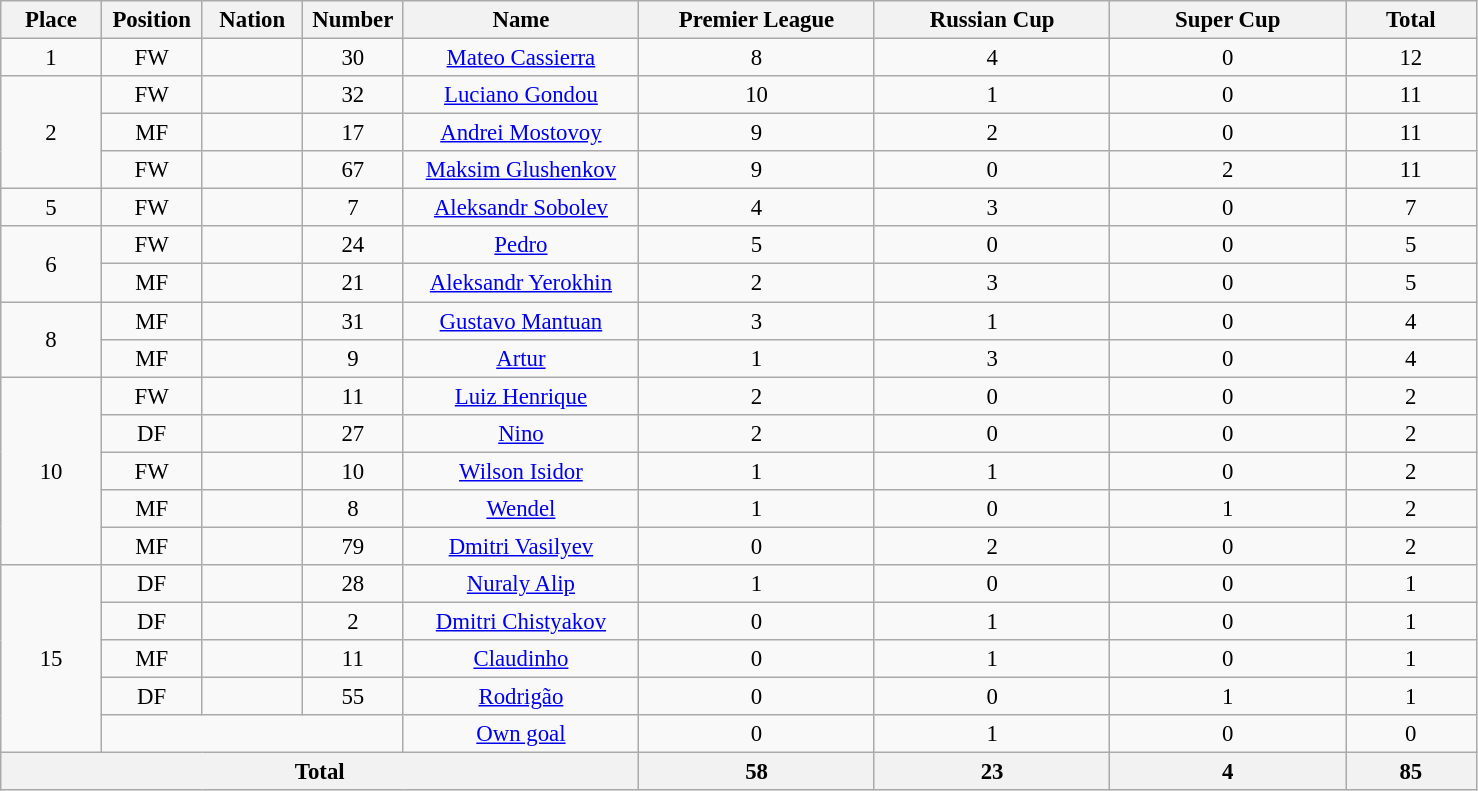<table class="wikitable" style="font-size: 95%; text-align: center;">
<tr>
<th width=60>Place</th>
<th width=60>Position</th>
<th width=60>Nation</th>
<th width=60>Number</th>
<th width=150>Name</th>
<th width=150>Premier League</th>
<th width=150>Russian Cup</th>
<th width=150>Super Cup</th>
<th width=80>Total</th>
</tr>
<tr>
<td>1</td>
<td>FW</td>
<td></td>
<td>30</td>
<td><a href='#'>Mateo Cassierra</a></td>
<td>8</td>
<td>4</td>
<td>0</td>
<td>12</td>
</tr>
<tr>
<td rowspan="3">2</td>
<td>FW</td>
<td></td>
<td>32</td>
<td><a href='#'>Luciano Gondou</a></td>
<td>10</td>
<td>1</td>
<td>0</td>
<td>11</td>
</tr>
<tr>
<td>MF</td>
<td></td>
<td>17</td>
<td><a href='#'>Andrei Mostovoy</a></td>
<td>9</td>
<td>2</td>
<td>0</td>
<td>11</td>
</tr>
<tr>
<td>FW</td>
<td></td>
<td>67</td>
<td><a href='#'>Maksim Glushenkov</a></td>
<td>9</td>
<td>0</td>
<td>2</td>
<td>11</td>
</tr>
<tr>
<td>5</td>
<td>FW</td>
<td></td>
<td>7</td>
<td><a href='#'>Aleksandr Sobolev</a></td>
<td>4</td>
<td>3</td>
<td>0</td>
<td>7</td>
</tr>
<tr>
<td rowspan="2">6</td>
<td>FW</td>
<td></td>
<td>24</td>
<td><a href='#'>Pedro</a></td>
<td>5</td>
<td>0</td>
<td>0</td>
<td>5</td>
</tr>
<tr>
<td>MF</td>
<td></td>
<td>21</td>
<td><a href='#'>Aleksandr Yerokhin</a></td>
<td>2</td>
<td>3</td>
<td>0</td>
<td>5</td>
</tr>
<tr>
<td rowspan="2">8</td>
<td>MF</td>
<td></td>
<td>31</td>
<td><a href='#'>Gustavo Mantuan</a></td>
<td>3</td>
<td>1</td>
<td>0</td>
<td>4</td>
</tr>
<tr>
<td>MF</td>
<td></td>
<td>9</td>
<td><a href='#'>Artur</a></td>
<td>1</td>
<td>3</td>
<td>0</td>
<td>4</td>
</tr>
<tr>
<td rowspan="5">10</td>
<td>FW</td>
<td></td>
<td>11</td>
<td><a href='#'>Luiz Henrique</a></td>
<td>2</td>
<td>0</td>
<td>0</td>
<td>2</td>
</tr>
<tr>
<td>DF</td>
<td></td>
<td>27</td>
<td><a href='#'>Nino</a></td>
<td>2</td>
<td>0</td>
<td>0</td>
<td>2</td>
</tr>
<tr>
<td>FW</td>
<td></td>
<td>10</td>
<td><a href='#'>Wilson Isidor</a></td>
<td>1</td>
<td>1</td>
<td>0</td>
<td>2</td>
</tr>
<tr>
<td>MF</td>
<td></td>
<td>8</td>
<td><a href='#'>Wendel</a></td>
<td>1</td>
<td>0</td>
<td>1</td>
<td>2</td>
</tr>
<tr>
<td>MF</td>
<td></td>
<td>79</td>
<td><a href='#'>Dmitri Vasilyev</a></td>
<td>0</td>
<td>2</td>
<td>0</td>
<td>2</td>
</tr>
<tr>
<td rowspan="5">15</td>
<td>DF</td>
<td></td>
<td>28</td>
<td><a href='#'>Nuraly Alip</a></td>
<td>1</td>
<td>0</td>
<td>0</td>
<td>1</td>
</tr>
<tr>
<td>DF</td>
<td></td>
<td>2</td>
<td><a href='#'>Dmitri Chistyakov</a></td>
<td>0</td>
<td>1</td>
<td>0</td>
<td>1</td>
</tr>
<tr>
<td>MF</td>
<td></td>
<td>11</td>
<td><a href='#'>Claudinho</a></td>
<td>0</td>
<td>1</td>
<td>0</td>
<td>1</td>
</tr>
<tr>
<td>DF</td>
<td></td>
<td>55</td>
<td><a href='#'>Rodrigão</a></td>
<td>0</td>
<td>0</td>
<td>1</td>
<td>1</td>
</tr>
<tr>
<td colspan="3"></td>
<td><a href='#'>Own goal</a></td>
<td>0</td>
<td>1</td>
<td>0</td>
<td>0</td>
</tr>
<tr>
<th colspan=5>Total</th>
<th>58</th>
<th>23</th>
<th>4</th>
<th>85</th>
</tr>
</table>
